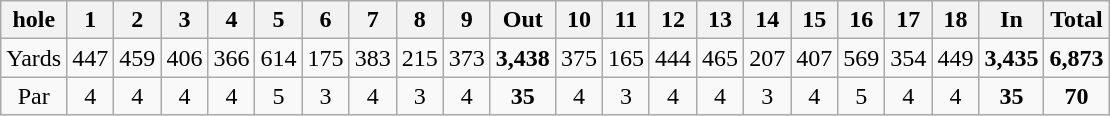<table class="wikitable" style="text-align:center">
<tr>
<th align="center">hole</th>
<th>1</th>
<th>2</th>
<th>3</th>
<th>4</th>
<th>5</th>
<th>6</th>
<th>7</th>
<th>8</th>
<th>9</th>
<th>Out</th>
<th>10</th>
<th>11</th>
<th>12</th>
<th>13</th>
<th>14</th>
<th>15</th>
<th>16</th>
<th>17</th>
<th>18</th>
<th>In</th>
<th>Total</th>
</tr>
<tr>
<td align="center">Yards</td>
<td>447</td>
<td>459</td>
<td>406</td>
<td>366</td>
<td>614</td>
<td>175</td>
<td>383</td>
<td>215</td>
<td>373</td>
<td><strong>3,438</strong></td>
<td>375</td>
<td>165</td>
<td>444</td>
<td>465</td>
<td>207</td>
<td>407</td>
<td>569</td>
<td>354</td>
<td>449</td>
<td><strong>3,435</strong></td>
<td><strong>6,873</strong></td>
</tr>
<tr>
<td align="center">Par</td>
<td>4</td>
<td>4</td>
<td>4</td>
<td>4</td>
<td>5</td>
<td>3</td>
<td>4</td>
<td>3</td>
<td>4</td>
<td><strong>35</strong></td>
<td>4</td>
<td>3</td>
<td>4</td>
<td>4</td>
<td>3</td>
<td>4</td>
<td>5</td>
<td>4</td>
<td>4</td>
<td><strong>35</strong></td>
<td><strong>70</strong></td>
</tr>
</table>
